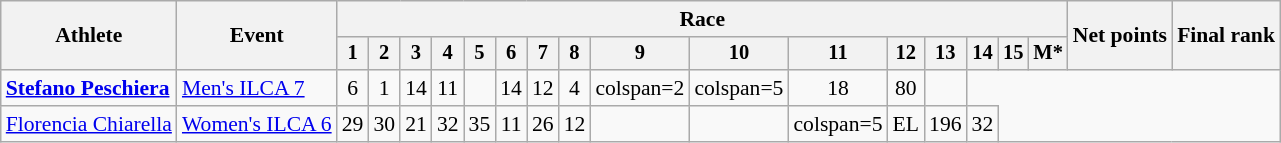<table class="wikitable" style="font-size:90%">
<tr>
<th rowspan="2">Athlete</th>
<th rowspan="2">Event</th>
<th colspan=16>Race</th>
<th rowspan=2>Net points</th>
<th rowspan=2>Final rank</th>
</tr>
<tr style="font-size:95%">
<th>1</th>
<th>2</th>
<th>3</th>
<th>4</th>
<th>5</th>
<th>6</th>
<th>7</th>
<th>8</th>
<th>9</th>
<th>10</th>
<th>11</th>
<th>12</th>
<th>13</th>
<th>14</th>
<th>15</th>
<th>M*</th>
</tr>
<tr align=center>
<td align=left><strong><a href='#'>Stefano Peschiera</a></strong></td>
<td align=left><a href='#'>Men's ILCA 7</a></td>
<td>6</td>
<td>1</td>
<td>14</td>
<td>11</td>
<td></td>
<td>14</td>
<td>12</td>
<td>4</td>
<td>colspan=2 </td>
<td>colspan=5 </td>
<td>18</td>
<td>80</td>
<td></td>
</tr>
<tr align=center>
<td align=left><a href='#'>Florencia Chiarella</a></td>
<td align=left><a href='#'>Women's ILCA 6</a></td>
<td>29</td>
<td>30</td>
<td>21</td>
<td>32</td>
<td>35</td>
<td>11</td>
<td>26</td>
<td>12</td>
<td></td>
<td></td>
<td>colspan=5 </td>
<td>EL</td>
<td>196</td>
<td>32</td>
</tr>
</table>
